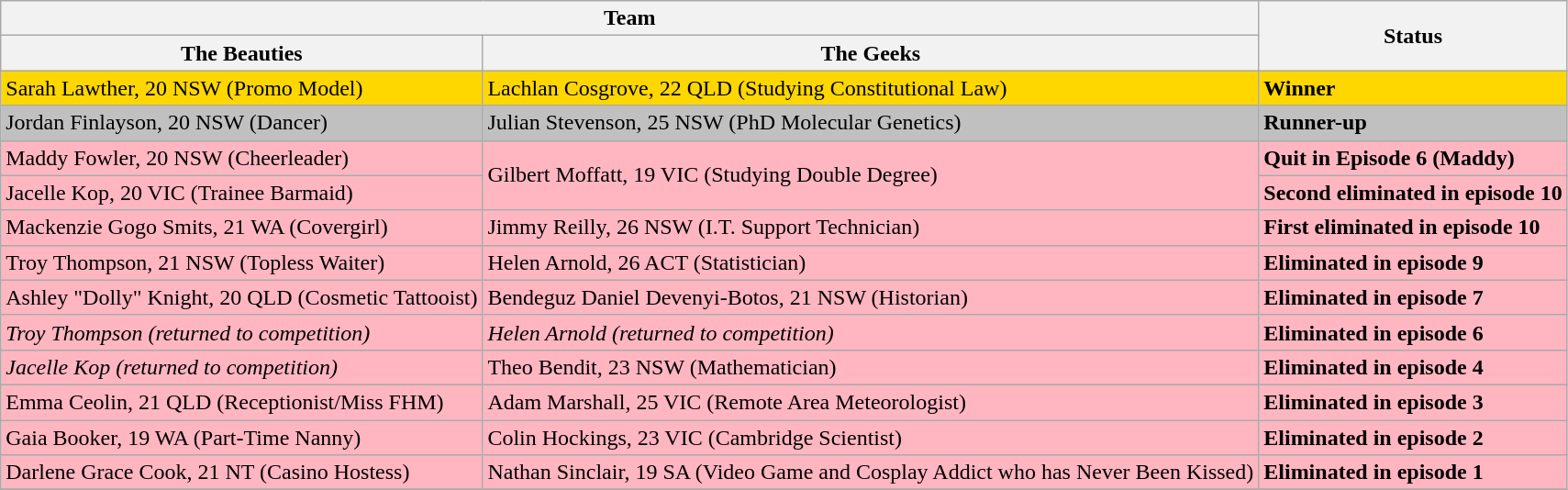<table class="wikitable">
<tr>
<th colspan="2">Team</th>
<th rowspan="2">Status</th>
</tr>
<tr>
<th>The Beauties</th>
<th>The Geeks</th>
</tr>
<tr style="background:gold;">
<td>Sarah Lawther, 20 NSW (Promo Model)</td>
<td>Lachlan Cosgrove, 22 QLD (Studying Constitutional Law)</td>
<td><strong>Winner</strong></td>
</tr>
<tr style="background:silver;">
<td>Jordan Finlayson, 20 NSW (Dancer)</td>
<td>Julian Stevenson, 25 NSW (PhD Molecular Genetics)</td>
<td><strong>Runner-up</strong></td>
</tr>
<tr style="background:lightpink;">
<td>Maddy Fowler, 20 NSW (Cheerleader)</td>
<td rowspan="2">Gilbert Moffatt, 19 VIC (Studying Double Degree)</td>
<td><strong>Quit in Episode 6 (Maddy)</strong></td>
</tr>
<tr style="background:lightpink;">
<td>Jacelle Kop, 20 VIC (Trainee Barmaid)</td>
<td><strong>Second eliminated in episode 10</strong></td>
</tr>
<tr style="background:lightpink;">
<td>Mackenzie Gogo Smits, 21 WA (Covergirl)</td>
<td>Jimmy Reilly, 26 NSW (I.T. Support Technician)</td>
<td><strong>First eliminated in episode 10</strong></td>
</tr>
<tr style="background:lightpink;">
<td>Troy Thompson, 21 NSW (Topless Waiter)</td>
<td>Helen Arnold, 26 ACT (Statistician)</td>
<td><strong>Eliminated in episode 9</strong></td>
</tr>
<tr style="background:lightpink;">
<td>Ashley "Dolly" Knight, 20 QLD (Cosmetic Tattooist)</td>
<td>Bendeguz Daniel Devenyi-Botos, 21 NSW (Historian)</td>
<td><strong>Eliminated in episode 7</strong></td>
</tr>
<tr style="background:lightpink;">
<td><em>Troy Thompson (returned to competition)</em></td>
<td><em>Helen Arnold (returned to competition)</em></td>
<td><strong>Eliminated in episode 6</strong></td>
</tr>
<tr style="background:lightpink;">
<td><em>Jacelle Kop (returned to competition)</em></td>
<td>Theo Bendit, 23 NSW (Mathematician)</td>
<td><strong>Eliminated in episode 4</strong></td>
</tr>
<tr style="background:lightpink;">
<td>Emma Ceolin, 21 QLD (Receptionist/Miss FHM)</td>
<td>Adam Marshall, 25 VIC (Remote Area Meteorologist)</td>
<td><strong>Eliminated in episode 3</strong></td>
</tr>
<tr style="background:lightpink;">
<td>Gaia Booker, 19 WA (Part-Time Nanny)</td>
<td>Colin Hockings, 23 VIC (Cambridge Scientist)</td>
<td><strong>Eliminated in episode 2</strong></td>
</tr>
<tr style="background:lightpink;">
<td>Darlene Grace Cook, 21 NT (Casino Hostess)</td>
<td>Nathan Sinclair, 19 SA (Video Game and Cosplay Addict who has Never Been Kissed)</td>
<td><strong>Eliminated in episode 1</strong></td>
</tr>
<tr>
</tr>
</table>
